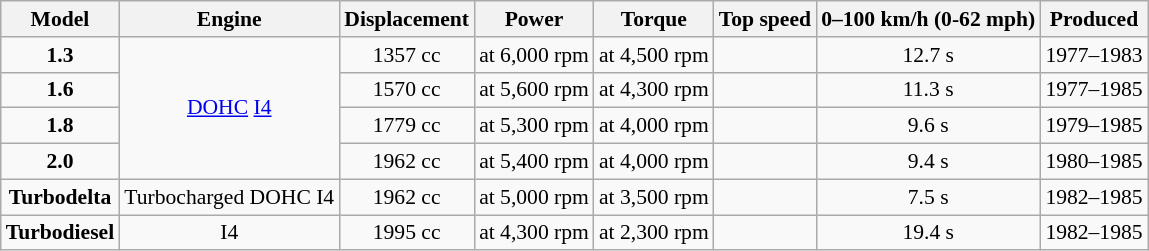<table class="wikitable" style="text-align:center; font-size:90%;">
<tr>
<th>Model</th>
<th>Engine</th>
<th>Displacement</th>
<th>Power</th>
<th>Torque</th>
<th>Top speed</th>
<th>0–100 km/h (0-62 mph)</th>
<th>Produced</th>
</tr>
<tr>
<td><strong>1.3</strong></td>
<td rowspan="4"><a href='#'>DOHC</a> <a href='#'>I4</a></td>
<td>1357 cc</td>
<td> at 6,000 rpm</td>
<td> at 4,500 rpm</td>
<td></td>
<td>12.7 s</td>
<td>1977–1983</td>
</tr>
<tr>
<td><strong>1.6</strong></td>
<td>1570 cc</td>
<td> at 5,600 rpm</td>
<td> at 4,300 rpm</td>
<td></td>
<td>11.3 s</td>
<td>1977–1985</td>
</tr>
<tr>
<td><strong>1.8</strong></td>
<td>1779 cc</td>
<td> at 5,300 rpm</td>
<td> at 4,000 rpm</td>
<td></td>
<td>9.6 s</td>
<td>1979–1985</td>
</tr>
<tr>
<td><strong>2.0</strong></td>
<td>1962 cc</td>
<td> at 5,400 rpm</td>
<td> at 4,000 rpm</td>
<td></td>
<td>9.4 s</td>
<td>1980–1985</td>
</tr>
<tr>
<td><strong>Turbodelta</strong></td>
<td>Turbocharged DOHC I4</td>
<td>1962 cc</td>
<td> at 5,000 rpm</td>
<td> at 3,500 rpm</td>
<td></td>
<td>7.5 s</td>
<td>1982–1985</td>
</tr>
<tr>
<td><strong>Turbodiesel</strong></td>
<td>I4</td>
<td>1995 cc</td>
<td> at 4,300 rpm</td>
<td> at 2,300 rpm</td>
<td></td>
<td>19.4 s</td>
<td>1982–1985</td>
</tr>
</table>
